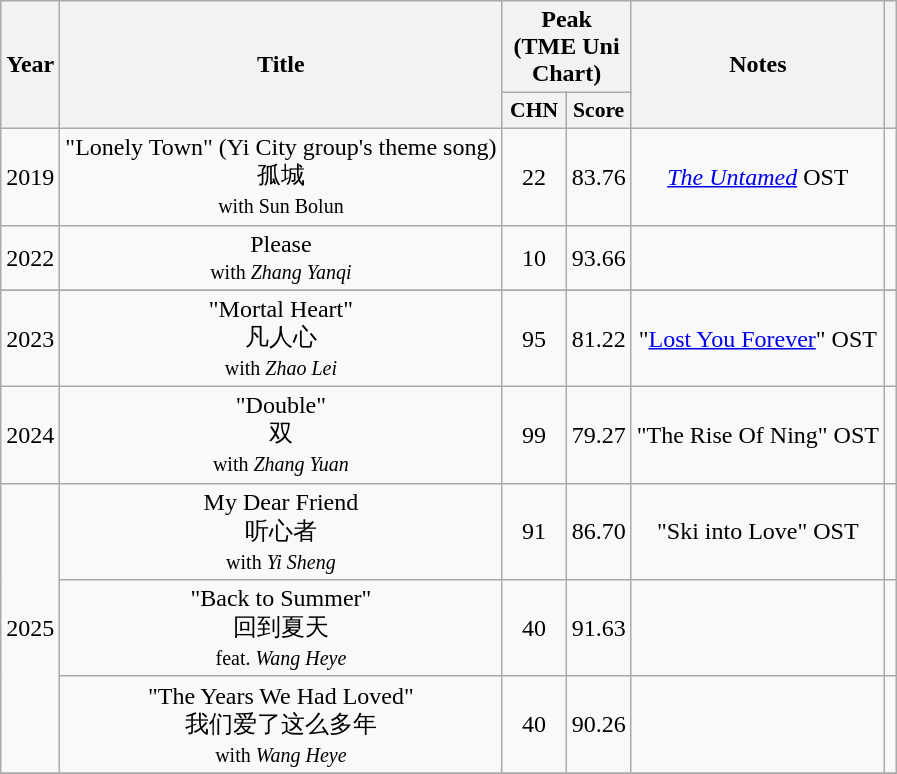<table class="wikitable plainrowheaders" style="text-align:center">
<tr>
<th scope="col" rowspan="2">Year</th>
<th scope="col" rowspan="2">Title</th>
<th scope="col" colspan="2">Peak (TME Uni Chart)</th>
<th scope="col" rowspan="2">Notes</th>
<th scope="col" rowspan="2"></th>
</tr>
<tr>
<th scope="col" style="font-size:90%; width:2.5em">CHN</th>
<th scope="col" style="font-size:90%; width:2.5em">Score</th>
</tr>
<tr>
<td>2019</td>
<td>"Lonely Town" (Yi City group's theme song) <br>孤城<br> <small> with Sun Bolun</small></td>
<td>22</td>
<td>83.76</td>
<td><em><a href='#'>The Untamed</a></em> OST</td>
<td></td>
</tr>
<tr>
<td>2022</td>
<td>Please <br><small>with <em>Zhang Yanqi</em></small></td>
<td>10</td>
<td>93.66</td>
<td></td>
<td></td>
</tr>
<tr>
</tr>
<tr>
<td>2023</td>
<td>"Mortal Heart" <br> 凡人心	<br><small>with <em>Zhao Lei</em></small></td>
<td>95</td>
<td>81.22</td>
<td>"<a href='#'>Lost You Forever</a>" OST</td>
<td></td>
</tr>
<tr>
<td>2024</td>
<td>"Double" <br> 双	<br><small>with <em>Zhang Yuan</em></small></td>
<td>99</td>
<td>79.27</td>
<td>"The Rise Of Ning" OST</td>
<td></td>
</tr>
<tr>
<td rowspan="3">2025</td>
<td>My Dear Friend <br> 听心者	<br><small>with <em>Yi Sheng</em></small></td>
<td>91</td>
<td>86.70</td>
<td>"Ski into Love" OST</td>
<td></td>
</tr>
<tr>
<td>"Back to Summer" <br> 回到夏天	<br><small>feat. <em>Wang Heye</em></small></td>
<td>40</td>
<td>91.63</td>
<td></td>
<td></td>
</tr>
<tr>
<td>"The Years We Had Loved" <br>  我们爱了这么多年<br><small>with <em>Wang Heye</em></small></td>
<td>40</td>
<td>90.26</td>
<td></td>
<td></td>
</tr>
<tr>
</tr>
</table>
